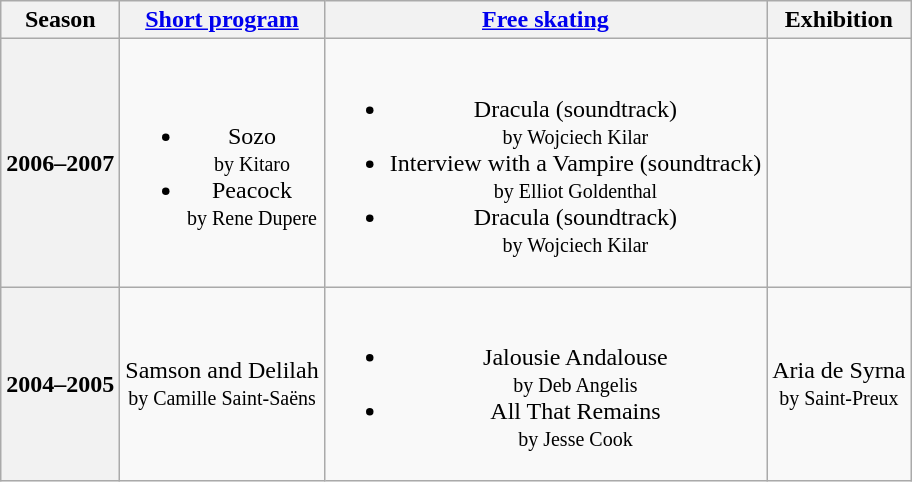<table class="wikitable" style="text-align:center">
<tr>
<th>Season</th>
<th><a href='#'>Short program</a></th>
<th><a href='#'>Free skating</a></th>
<th>Exhibition</th>
</tr>
<tr>
<th>2006–2007</th>
<td><br><ul><li>Sozo <br><small> by Kitaro </small></li><li>Peacock <br><small> by Rene Dupere </small></li></ul></td>
<td><br><ul><li>Dracula (soundtrack) <br><small> by Wojciech Kilar </small></li><li>Interview with a Vampire (soundtrack) <br><small> by Elliot Goldenthal </small></li><li>Dracula (soundtrack) <br><small> by Wojciech Kilar </small></li></ul></td>
<td></td>
</tr>
<tr>
<th>2004–2005</th>
<td>Samson and Delilah <br><small> by Camille Saint-Saëns </small></td>
<td><br><ul><li>Jalousie Andalouse <br><small> by Deb Angelis </small></li><li>All That Remains <br><small> by Jesse Cook </small></li></ul></td>
<td>Aria de Syrna <br><small> by Saint-Preux </small></td>
</tr>
</table>
